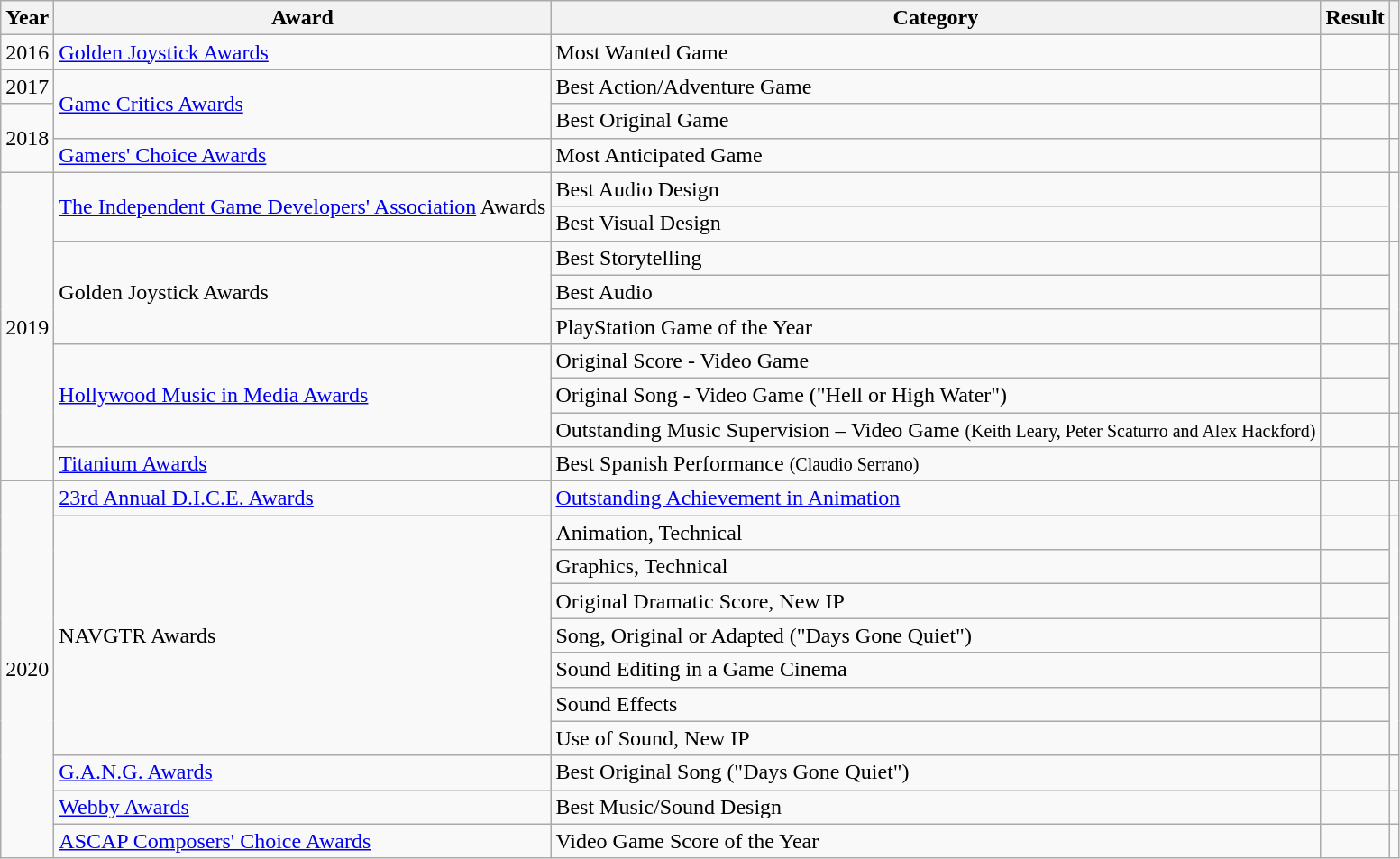<table class="wikitable sortable">
<tr>
<th>Year</th>
<th>Award</th>
<th>Category</th>
<th>Result</th>
<th class="unsortable"></th>
</tr>
<tr>
<td style="text-align:center;">2016</td>
<td><a href='#'>Golden Joystick Awards</a></td>
<td>Most Wanted Game</td>
<td></td>
<td style="text-align:center;"></td>
</tr>
<tr>
<td style="text-align:center;" rowspan="1">2017</td>
<td rowspan="2"><a href='#'>Game Critics Awards</a></td>
<td>Best Action/Adventure Game</td>
<td></td>
<td style="text-align:center;"></td>
</tr>
<tr>
<td style="text-align:center;" rowspan="2">2018</td>
<td>Best Original Game</td>
<td></td>
<td style="text-align:center;"></td>
</tr>
<tr>
<td><a href='#'>Gamers' Choice Awards</a></td>
<td>Most Anticipated Game</td>
<td></td>
<td style="text-align:center;"></td>
</tr>
<tr>
<td style="text-align:center;" rowspan="9">2019</td>
<td rowspan="2"><a href='#'>The Independent Game Developers' Association</a> Awards</td>
<td>Best Audio Design</td>
<td></td>
<td rowspan="2" style="text-align:center;"><br></td>
</tr>
<tr>
<td>Best Visual Design</td>
<td></td>
</tr>
<tr>
<td rowspan="3">Golden Joystick Awards</td>
<td>Best Storytelling</td>
<td></td>
<td rowspan="3" style="text-align:center;"><br></td>
</tr>
<tr>
<td>Best Audio</td>
<td></td>
</tr>
<tr>
<td>PlayStation Game of the Year</td>
<td></td>
</tr>
<tr>
<td rowspan="3"><a href='#'>Hollywood Music in Media Awards</a></td>
<td>Original Score - Video Game</td>
<td></td>
<td rowspan="2" style="text-align:center;"></td>
</tr>
<tr>
<td>Original Song - Video Game ("Hell or High Water")</td>
<td></td>
</tr>
<tr>
<td>Outstanding Music Supervision – Video Game <small>(Keith Leary, Peter Scaturro and Alex Hackford)</small></td>
<td></td>
<td style="text-align:center;"></td>
</tr>
<tr>
<td><a href='#'>Titanium Awards</a></td>
<td>Best Spanish Performance <small>(Claudio Serrano)</small></td>
<td></td>
<td style="text-align:center;"><br></td>
</tr>
<tr>
<td style="text-align:center;" rowspan="11">2020</td>
<td><a href='#'>23rd Annual D.I.C.E. Awards</a></td>
<td><a href='#'>Outstanding Achievement in Animation</a></td>
<td></td>
<td style="text-align:center;"></td>
</tr>
<tr>
<td rowspan="7">NAVGTR Awards</td>
<td>Animation, Technical</td>
<td></td>
<td rowspan="7" style="text-align:center;"></td>
</tr>
<tr>
<td>Graphics, Technical</td>
<td></td>
</tr>
<tr>
<td>Original Dramatic Score, New IP</td>
<td></td>
</tr>
<tr>
<td>Song, Original or Adapted ("Days Gone Quiet")</td>
<td></td>
</tr>
<tr>
<td>Sound Editing in a Game Cinema</td>
<td></td>
</tr>
<tr>
<td>Sound Effects</td>
<td></td>
</tr>
<tr>
<td>Use of Sound, New IP</td>
<td></td>
</tr>
<tr>
<td><a href='#'>G.A.N.G. Awards</a></td>
<td>Best Original Song ("Days Gone Quiet")</td>
<td></td>
<td style="text-align:center;"></td>
</tr>
<tr>
<td><a href='#'>Webby Awards</a></td>
<td>Best Music/Sound Design</td>
<td></td>
<td style="text-align:center;"></td>
</tr>
<tr>
<td><a href='#'>ASCAP Composers' Choice Awards</a></td>
<td>Video Game Score of the Year</td>
<td></td>
<td style="text-align:center;"></td>
</tr>
</table>
